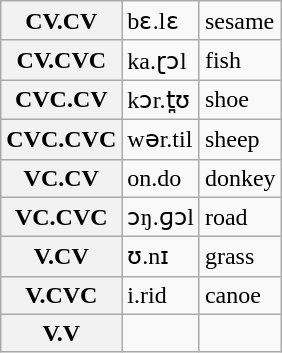<table class="wikitable">
<tr>
<th>CV.CV</th>
<td>bɛ.lɛ</td>
<td>sesame</td>
</tr>
<tr>
<th>CV.CVC</th>
<td>ka.ɽɔl</td>
<td>fish</td>
</tr>
<tr>
<th>CVC.CV</th>
<td>kɔr.t̪ʊ</td>
<td>shoe</td>
</tr>
<tr>
<th>CVC.CVC</th>
<td>wər.til</td>
<td>sheep</td>
</tr>
<tr>
<th>VC.CV</th>
<td>on.do</td>
<td>donkey</td>
</tr>
<tr>
<th>VC.CVC</th>
<td>ɔŋ.ɡɔl</td>
<td>road</td>
</tr>
<tr>
<th>V.CV</th>
<td>ʊ.nɪ</td>
<td>grass</td>
</tr>
<tr>
<th>V.CVC</th>
<td>i.rid</td>
<td>canoe</td>
</tr>
<tr>
<th>V.V</th>
<td></td>
<td></td>
</tr>
</table>
